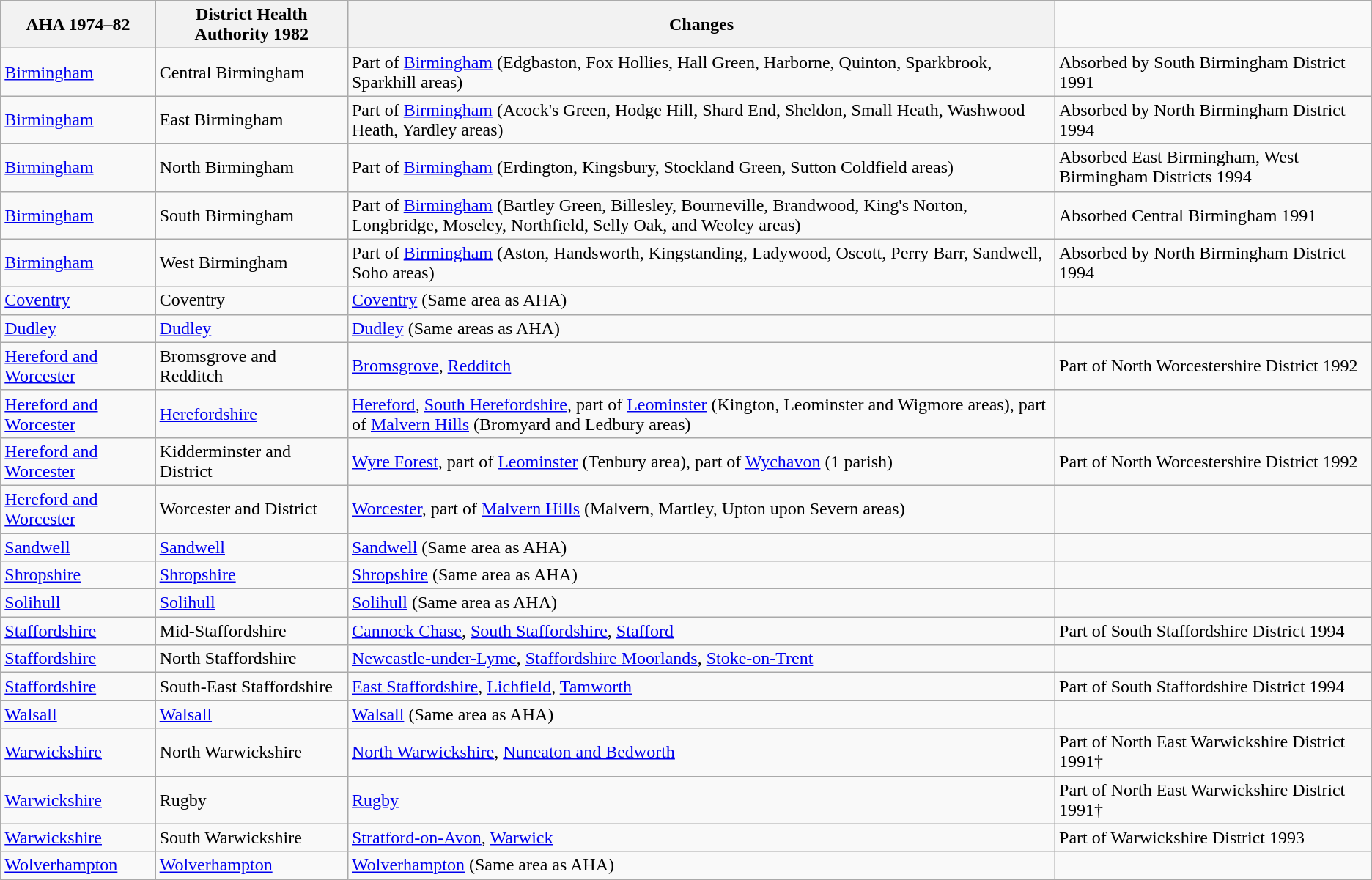<table class="wikitable">
<tr>
<th>AHA 1974–82</th>
<th>District Health Authority 1982</th>
<th>Changes</th>
</tr>
<tr>
<td><a href='#'>Birmingham</a></td>
<td>Central Birmingham</td>
<td>Part of <a href='#'>Birmingham</a> (Edgbaston, Fox Hollies, Hall Green, Harborne, Quinton, Sparkbrook, Sparkhill areas)</td>
<td>Absorbed by South Birmingham District 1991</td>
</tr>
<tr>
<td><a href='#'>Birmingham</a></td>
<td>East Birmingham</td>
<td>Part of <a href='#'>Birmingham</a> (Acock's Green, Hodge Hill, Shard End, Sheldon, Small Heath, Washwood Heath, Yardley areas)</td>
<td>Absorbed by North Birmingham District 1994</td>
</tr>
<tr>
<td><a href='#'>Birmingham</a></td>
<td>North Birmingham</td>
<td>Part of <a href='#'>Birmingham</a> (Erdington, Kingsbury, Stockland Green, Sutton Coldfield areas)</td>
<td>Absorbed East Birmingham, West Birmingham Districts 1994</td>
</tr>
<tr>
<td><a href='#'>Birmingham</a></td>
<td>South Birmingham</td>
<td>Part of <a href='#'>Birmingham</a> (Bartley Green, Billesley, Bourneville, Brandwood, King's Norton, Longbridge, Moseley, Northfield, Selly Oak, and Weoley areas)</td>
<td>Absorbed Central Birmingham 1991</td>
</tr>
<tr>
<td><a href='#'>Birmingham</a></td>
<td>West Birmingham</td>
<td>Part of <a href='#'>Birmingham</a> (Aston, Handsworth, Kingstanding, Ladywood, Oscott, Perry Barr, Sandwell, Soho areas)</td>
<td>Absorbed by North Birmingham District 1994</td>
</tr>
<tr>
<td><a href='#'>Coventry</a></td>
<td>Coventry</td>
<td><a href='#'>Coventry</a> (Same area as AHA)</td>
<td></td>
</tr>
<tr>
<td><a href='#'>Dudley</a></td>
<td><a href='#'>Dudley</a></td>
<td><a href='#'>Dudley</a> (Same areas as AHA)</td>
<td></td>
</tr>
<tr>
<td><a href='#'>Hereford and Worcester</a></td>
<td>Bromsgrove and Redditch</td>
<td><a href='#'>Bromsgrove</a>, <a href='#'>Redditch</a></td>
<td>Part of North Worcestershire District 1992</td>
</tr>
<tr>
<td><a href='#'>Hereford and Worcester</a></td>
<td><a href='#'>Herefordshire</a></td>
<td><a href='#'>Hereford</a>, <a href='#'>South Herefordshire</a>, part of <a href='#'>Leominster</a> (Kington, Leominster and Wigmore areas), part of <a href='#'>Malvern Hills</a> (Bromyard and Ledbury areas)</td>
<td></td>
</tr>
<tr>
<td><a href='#'>Hereford and Worcester</a></td>
<td>Kidderminster and District</td>
<td><a href='#'>Wyre Forest</a>, part of <a href='#'>Leominster</a> (Tenbury area), part of <a href='#'>Wychavon</a> (1 parish)</td>
<td>Part of North Worcestershire District 1992</td>
</tr>
<tr>
<td><a href='#'>Hereford and Worcester</a></td>
<td>Worcester and District</td>
<td><a href='#'>Worcester</a>, part of <a href='#'>Malvern Hills</a> (Malvern, Martley, Upton upon Severn areas)</td>
<td></td>
</tr>
<tr>
<td><a href='#'>Sandwell</a></td>
<td><a href='#'>Sandwell</a></td>
<td><a href='#'>Sandwell</a> (Same area as AHA)</td>
<td></td>
</tr>
<tr>
<td><a href='#'>Shropshire</a></td>
<td><a href='#'>Shropshire</a></td>
<td><a href='#'>Shropshire</a> (Same area as AHA)</td>
<td></td>
</tr>
<tr>
<td><a href='#'>Solihull</a></td>
<td><a href='#'>Solihull</a></td>
<td><a href='#'>Solihull</a> (Same area as AHA)</td>
<td></td>
</tr>
<tr>
<td><a href='#'>Staffordshire</a></td>
<td>Mid-Staffordshire</td>
<td><a href='#'>Cannock Chase</a>, <a href='#'>South Staffordshire</a>, <a href='#'>Stafford</a></td>
<td>Part of South Staffordshire District 1994</td>
</tr>
<tr>
<td><a href='#'>Staffordshire</a></td>
<td>North Staffordshire</td>
<td><a href='#'>Newcastle-under-Lyme</a>, <a href='#'>Staffordshire Moorlands</a>, <a href='#'>Stoke-on-Trent</a></td>
<td></td>
</tr>
<tr>
<td><a href='#'>Staffordshire</a></td>
<td>South-East Staffordshire</td>
<td><a href='#'>East Staffordshire</a>, <a href='#'>Lichfield</a>, <a href='#'>Tamworth</a></td>
<td>Part of South Staffordshire District 1994</td>
</tr>
<tr>
<td><a href='#'>Walsall</a></td>
<td><a href='#'>Walsall</a></td>
<td><a href='#'>Walsall</a> (Same area as AHA)</td>
<td></td>
</tr>
<tr>
<td><a href='#'>Warwickshire</a></td>
<td>North Warwickshire</td>
<td><a href='#'>North Warwickshire</a>, <a href='#'>Nuneaton and Bedworth</a></td>
<td>Part of North East Warwickshire District 1991†</td>
</tr>
<tr>
<td><a href='#'>Warwickshire</a></td>
<td>Rugby</td>
<td><a href='#'>Rugby</a></td>
<td>Part of North East Warwickshire District 1991†</td>
</tr>
<tr>
<td><a href='#'>Warwickshire</a></td>
<td>South Warwickshire</td>
<td><a href='#'>Stratford-on-Avon</a>, <a href='#'>Warwick</a></td>
<td>Part of Warwickshire District 1993</td>
</tr>
<tr>
<td><a href='#'>Wolverhampton</a></td>
<td><a href='#'>Wolverhampton</a></td>
<td><a href='#'>Wolverhampton</a> (Same area as AHA)</td>
<td></td>
</tr>
</table>
